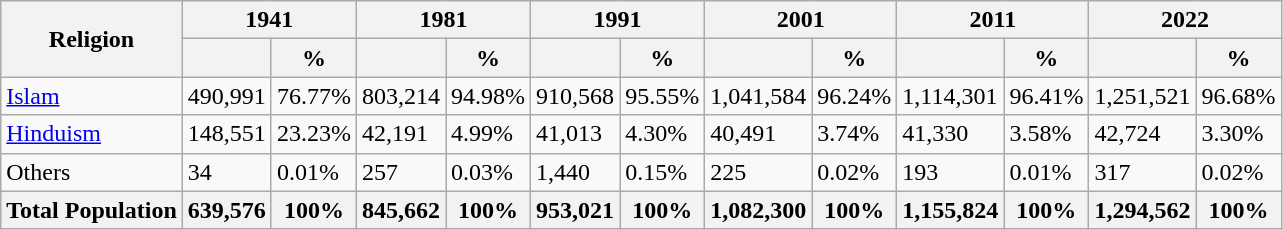<table class="wikitable sortable">
<tr>
<th rowspan="2">Religion</th>
<th colspan="2">1941</th>
<th colspan="2">1981</th>
<th colspan="2">1991</th>
<th colspan="2">2001</th>
<th colspan="2">2011</th>
<th colspan="2">2022</th>
</tr>
<tr>
<th></th>
<th>%</th>
<th></th>
<th>%</th>
<th></th>
<th>%</th>
<th></th>
<th>%</th>
<th></th>
<th>%</th>
<th></th>
<th>%</th>
</tr>
<tr>
<td><a href='#'>Islam</a> </td>
<td>490,991</td>
<td>76.77%</td>
<td>803,214</td>
<td>94.98%</td>
<td>910,568</td>
<td>95.55%</td>
<td>1,041,584</td>
<td>96.24%</td>
<td>1,114,301</td>
<td>96.41%</td>
<td>1,251,521</td>
<td>96.68%</td>
</tr>
<tr>
<td><a href='#'>Hinduism</a> </td>
<td>148,551</td>
<td>23.23%</td>
<td>42,191</td>
<td>4.99%</td>
<td>41,013</td>
<td>4.30%</td>
<td>40,491</td>
<td>3.74%</td>
<td>41,330</td>
<td>3.58%</td>
<td>42,724</td>
<td>3.30%</td>
</tr>
<tr>
<td>Others</td>
<td>34</td>
<td>0.01%</td>
<td>257</td>
<td>0.03%</td>
<td>1,440</td>
<td>0.15%</td>
<td>225</td>
<td>0.02%</td>
<td>193</td>
<td>0.01%</td>
<td>317</td>
<td>0.02%</td>
</tr>
<tr>
<th>Total Population</th>
<th>639,576</th>
<th>100%</th>
<th><strong>845,662</strong></th>
<th>100%</th>
<th>953,021</th>
<th>100%</th>
<th>1,082,300</th>
<th>100%</th>
<th>1,155,824</th>
<th>100%</th>
<th>1,294,562</th>
<th>100%</th>
</tr>
</table>
